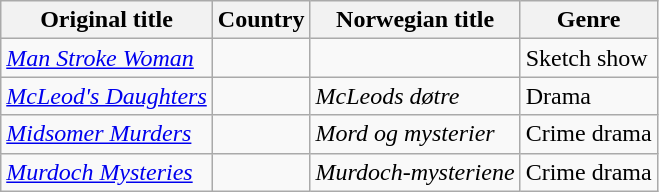<table class="wikitable">
<tr>
<th>Original title</th>
<th>Country</th>
<th>Norwegian title</th>
<th>Genre</th>
</tr>
<tr>
<td><em><a href='#'>Man Stroke Woman</a></em></td>
<td></td>
<td></td>
<td>Sketch show</td>
</tr>
<tr>
<td><em><a href='#'>McLeod's Daughters</a></em></td>
<td></td>
<td><em>McLeods døtre</em></td>
<td>Drama</td>
</tr>
<tr>
<td><em><a href='#'>Midsomer Murders</a></em></td>
<td></td>
<td><em>Mord og mysterier</em></td>
<td>Crime drama</td>
</tr>
<tr>
<td><em><a href='#'>Murdoch Mysteries</a></em></td>
<td></td>
<td><em>Murdoch-mysteriene</em></td>
<td>Crime drama</td>
</tr>
</table>
